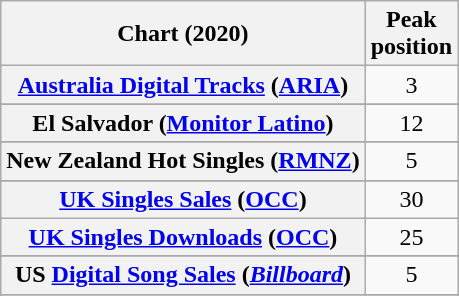<table class="wikitable sortable plainrowheaders" style="text-align:center">
<tr>
<th scope="col">Chart (2020)</th>
<th scope="col">Peak<br>position</th>
</tr>
<tr>
<th scope="row"><a href='#'>Australia Digital Tracks</a> (<a href='#'>ARIA</a>)</th>
<td>3</td>
</tr>
<tr>
</tr>
<tr>
</tr>
<tr>
</tr>
<tr>
</tr>
<tr>
</tr>
<tr>
</tr>
<tr>
<th scope="row">El Salvador (<a href='#'>Monitor Latino</a>)</th>
<td>12</td>
</tr>
<tr>
</tr>
<tr>
</tr>
<tr>
</tr>
<tr>
<th scope="row">New Zealand Hot Singles (<a href='#'>RMNZ</a>)</th>
<td>5</td>
</tr>
<tr>
</tr>
<tr>
</tr>
<tr>
<th scope="row"><a href='#'>UK Singles Sales</a> (<a href='#'>OCC</a>)</th>
<td>30</td>
</tr>
<tr>
<th scope="row"><a href='#'>UK Singles Downloads</a> (<a href='#'>OCC</a>)</th>
<td>25</td>
</tr>
<tr>
</tr>
<tr>
</tr>
<tr>
<th scope="row">US <a href='#'>Digital Song Sales</a> (<em><a href='#'>Billboard</a></em>)</th>
<td>5</td>
</tr>
<tr>
</tr>
<tr>
</tr>
</table>
